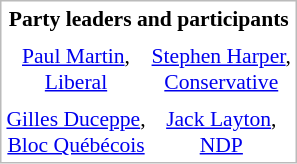<table style="border: solid 1px #bbb; margin: 0 0 0 1.4em; float:right; font-size:90%; text-align:center">
<tr>
<th colspan="3">Party leaders and participants</th>
</tr>
<tr>
<td></td>
<td></td>
</tr>
<tr>
<td><a href='#'>Paul Martin</a>, <br><a href='#'>Liberal</a></td>
<td><a href='#'>Stephen Harper</a>, <br><a href='#'>Conservative</a></td>
</tr>
<tr>
<td></td>
<td></td>
</tr>
<tr>
<td><a href='#'>Gilles Duceppe</a>, <br><a href='#'>Bloc Québécois</a></td>
<td><a href='#'>Jack Layton</a>, <br><a href='#'>NDP</a></td>
</tr>
</table>
